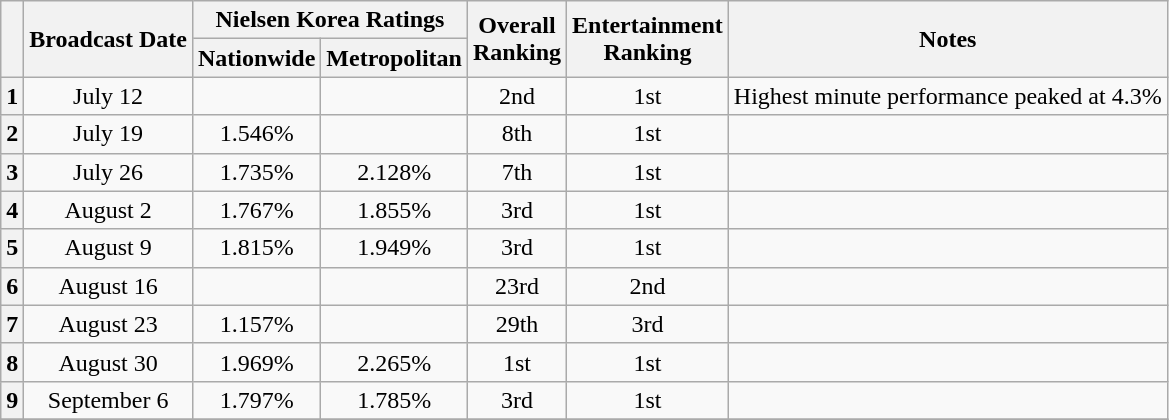<table class="wikitable sortable" style="text-align:center;">
<tr>
<th rowspan=2></th>
<th rowspan=2>Broadcast Date</th>
<th colspan=2>Nielsen Korea Ratings</th>
<th rowspan="2">Overall<br>Ranking</th>
<th rowspan="2">Entertainment<br>Ranking</th>
<th rowspan="2">Notes</th>
</tr>
<tr>
<th>Nationwide</th>
<th>Metropolitan</th>
</tr>
<tr>
<th>1</th>
<td>July 12</td>
<td></td>
<td></td>
<td>2nd</td>
<td>1st</td>
<td>Highest minute performance peaked at 4.3%</td>
</tr>
<tr>
<th>2</th>
<td>July 19</td>
<td>1.546%</td>
<td></td>
<td>8th</td>
<td>1st</td>
<td></td>
</tr>
<tr>
<th>3</th>
<td>July 26</td>
<td>1.735%</td>
<td>2.128%</td>
<td>7th</td>
<td>1st</td>
<td></td>
</tr>
<tr>
<th>4</th>
<td>August 2</td>
<td>1.767%</td>
<td>1.855%</td>
<td>3rd</td>
<td>1st</td>
<td></td>
</tr>
<tr>
<th>5</th>
<td>August 9<strong></strong></td>
<td>1.815%</td>
<td>1.949%</td>
<td>3rd</td>
<td>1st</td>
<td></td>
</tr>
<tr>
<th>6</th>
<td>August 16</td>
<td></td>
<td></td>
<td>23rd</td>
<td>2nd</td>
<td></td>
</tr>
<tr>
<th>7</th>
<td>August 23</td>
<td>1.157%</td>
<td></td>
<td>29th</td>
<td>3rd</td>
<td></td>
</tr>
<tr>
<th>8</th>
<td>August 30</td>
<td>1.969%</td>
<td>2.265%</td>
<td>1st</td>
<td>1st</td>
<td></td>
</tr>
<tr>
<th>9</th>
<td>September 6 </td>
<td>1.797%</td>
<td>1.785%</td>
<td>3rd</td>
<td>1st</td>
<td></td>
</tr>
<tr>
</tr>
</table>
